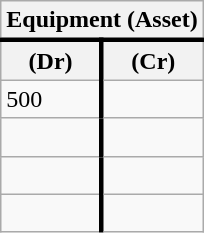<table class="wikitable">
<tr>
<th style="border-bottom:3px solid black" colspan="2">Equipment (Asset)</th>
</tr>
<tr>
<th style="border-right:3px solid black">(Dr)</th>
<th>(Cr)</th>
</tr>
<tr>
<td style="border-right:3px solid black">500</td>
<td> </td>
</tr>
<tr>
<td style="border-right:3px solid black"> </td>
<td> </td>
</tr>
<tr>
<td style="border-right:3px solid black"> </td>
<td> </td>
</tr>
<tr>
<td style="border-right:3px solid black"> </td>
<td> </td>
</tr>
</table>
